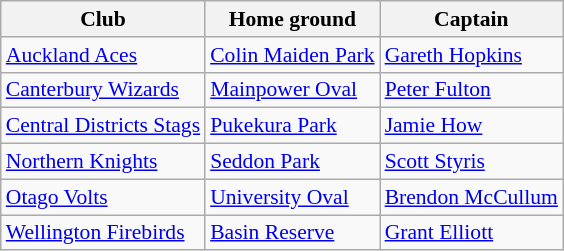<table class="wikitable" style="font-size:90%;">
<tr>
<th>Club</th>
<th>Home ground</th>
<th>Captain</th>
</tr>
<tr>
<td><a href='#'>Auckland Aces</a></td>
<td><a href='#'>Colin Maiden Park</a></td>
<td><a href='#'>Gareth Hopkins</a></td>
</tr>
<tr>
<td><a href='#'>Canterbury Wizards</a></td>
<td><a href='#'>Mainpower Oval</a></td>
<td><a href='#'>Peter Fulton</a></td>
</tr>
<tr>
<td><a href='#'>Central Districts Stags</a></td>
<td><a href='#'>Pukekura Park</a></td>
<td><a href='#'>Jamie How</a></td>
</tr>
<tr>
<td><a href='#'>Northern Knights</a></td>
<td><a href='#'>Seddon Park</a></td>
<td><a href='#'>Scott Styris</a></td>
</tr>
<tr>
<td><a href='#'>Otago Volts</a></td>
<td><a href='#'>University Oval</a></td>
<td><a href='#'>Brendon McCullum</a></td>
</tr>
<tr>
<td><a href='#'>Wellington Firebirds</a></td>
<td><a href='#'>Basin Reserve</a></td>
<td><a href='#'>Grant Elliott</a></td>
</tr>
</table>
